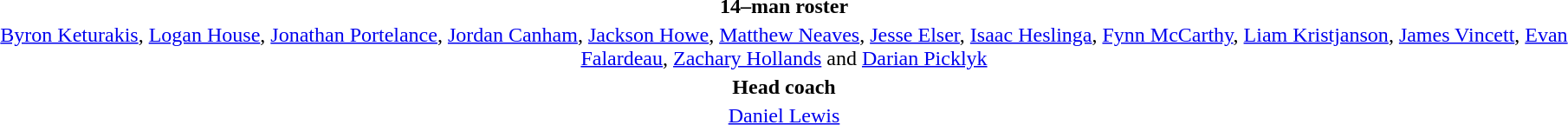<table style="text-align:center; margin-top:2em; margin-left:auto; margin-right:auto">
<tr>
<td><strong>14–man roster</strong></td>
</tr>
<tr>
<td><a href='#'>Byron Keturakis</a>, <a href='#'>Logan House</a>, <a href='#'>Jonathan Portelance</a>, <a href='#'>Jordan Canham</a>, <a href='#'>Jackson Howe</a>, <a href='#'>Matthew Neaves</a>, <a href='#'>Jesse Elser</a>, <a href='#'>Isaac Heslinga</a>, <a href='#'>Fynn McCarthy</a>, <a href='#'>Liam Kristjanson</a>, <a href='#'>James Vincett</a>, <a href='#'>Evan Falardeau</a>, <a href='#'>Zachary Hollands</a> and <a href='#'>Darian Picklyk</a></td>
</tr>
<tr>
<td><strong>Head coach</strong></td>
</tr>
<tr>
<td><a href='#'>Daniel Lewis</a></td>
</tr>
</table>
